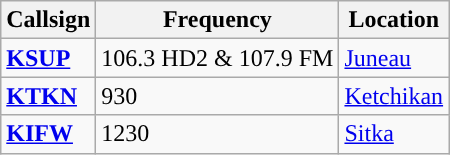<table class="wikitable sortable">
<tr>
<th>Callsign</th>
<th>Frequency</th>
<th>Location</th>
</tr>
<tr>
<td><strong><a href='#'>KSUP</a></strong></td>
<td data-sort-value=106300>106.3 HD2 & 107.9 FM</td>
<td><a href='#'>Juneau</a></td>
</tr>
<tr>
<td><strong><a href='#'>KTKN</a></strong></td>
<td data-sort-value=000930>930</td>
<td><a href='#'>Ketchikan</a></td>
</tr>
<tr>
<td><strong><a href='#'>KIFW</a></strong></td>
<td data-sort-value=001230>1230</td>
<td><a href='#'>Sitka</a></td>
</tr>
</table>
